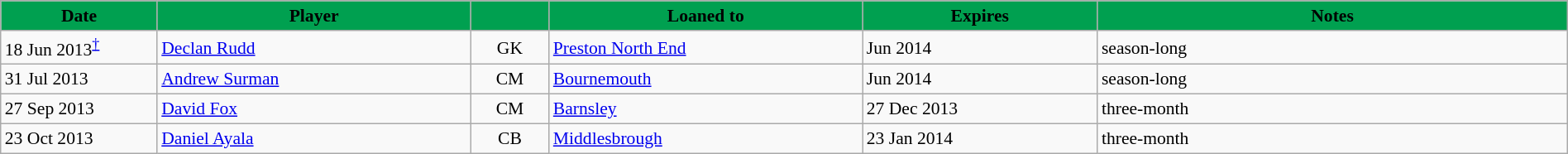<table class="wikitable"  style="font-size:90%; width:100%;">
<tr>
<th style="background:#00a050; color:black; width:10%;">Date</th>
<th style="background:#00a050; color:black; width:20%;">Player</th>
<th style="background:#00a050; color:black; width:5%;"></th>
<th style="background:#00a050; color:black; width:20%;">Loaned to</th>
<th style="background:#00a050; color:black; width:15%;">Expires</th>
<th style="background:#00a050; color:black; width:30%">Notes</th>
</tr>
<tr>
<td>18 Jun 2013<sup><a href='#'>†</a></sup></td>
<td><a href='#'>Declan Rudd</a></td>
<td style="text-align:center;">GK</td>
<td><a href='#'>Preston North End</a></td>
<td>Jun 2014</td>
<td>season-long</td>
</tr>
<tr>
<td>31 Jul 2013</td>
<td><a href='#'>Andrew Surman</a></td>
<td style="text-align:center;">CM</td>
<td><a href='#'>Bournemouth</a></td>
<td>Jun 2014</td>
<td>season-long</td>
</tr>
<tr>
<td>27 Sep 2013</td>
<td><a href='#'>David Fox</a></td>
<td style="text-align:center;">CM</td>
<td><a href='#'>Barnsley</a></td>
<td>27 Dec 2013</td>
<td>three-month</td>
</tr>
<tr>
<td>23 Oct 2013</td>
<td><a href='#'>Daniel Ayala</a></td>
<td style="text-align:center;">CB</td>
<td><a href='#'>Middlesbrough</a></td>
<td>23 Jan 2014</td>
<td>three-month</td>
</tr>
</table>
